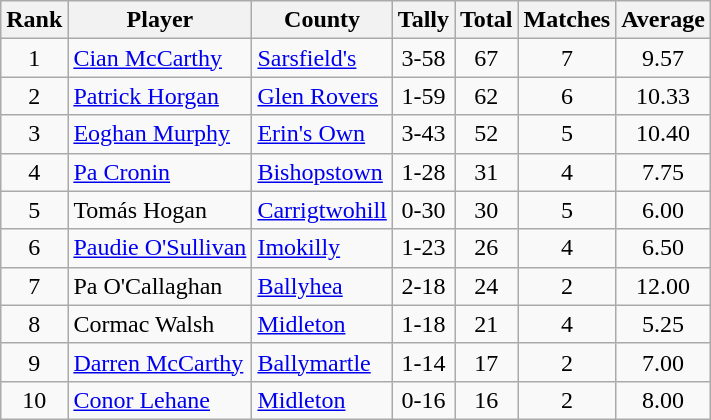<table class="wikitable">
<tr>
<th>Rank</th>
<th>Player</th>
<th>County</th>
<th>Tally</th>
<th>Total</th>
<th>Matches</th>
<th>Average</th>
</tr>
<tr>
<td rowspan=1 align=center>1</td>
<td><a href='#'>Cian McCarthy</a></td>
<td><a href='#'>Sarsfield's</a></td>
<td align=center>3-58</td>
<td align=center>67</td>
<td align=center>7</td>
<td align=center>9.57</td>
</tr>
<tr>
<td rowspan=1 align=center>2</td>
<td><a href='#'>Patrick Horgan</a></td>
<td><a href='#'>Glen Rovers</a></td>
<td align=center>1-59</td>
<td align=center>62</td>
<td align=center>6</td>
<td align=center>10.33</td>
</tr>
<tr>
<td rowspan=1 align=center>3</td>
<td><a href='#'>Eoghan Murphy</a></td>
<td><a href='#'>Erin's Own</a></td>
<td align=center>3-43</td>
<td align=center>52</td>
<td align=center>5</td>
<td align=center>10.40</td>
</tr>
<tr>
<td rowspan=1 align=center>4</td>
<td><a href='#'>Pa Cronin</a></td>
<td><a href='#'>Bishopstown</a></td>
<td align=center>1-28</td>
<td align=center>31</td>
<td align=center>4</td>
<td align=center>7.75</td>
</tr>
<tr>
<td rowspan=1 align=center>5</td>
<td>Tomás Hogan</td>
<td><a href='#'>Carrigtwohill</a></td>
<td align=center>0-30</td>
<td align=center>30</td>
<td align=center>5</td>
<td align=center>6.00</td>
</tr>
<tr>
<td rowspan=1 align=center>6</td>
<td><a href='#'>Paudie O'Sullivan</a></td>
<td><a href='#'>Imokilly</a></td>
<td align=center>1-23</td>
<td align=center>26</td>
<td align=center>4</td>
<td align=center>6.50</td>
</tr>
<tr>
<td rowspan=1 align=center>7</td>
<td>Pa O'Callaghan</td>
<td><a href='#'>Ballyhea</a></td>
<td align=center>2-18</td>
<td align=center>24</td>
<td align=center>2</td>
<td align=center>12.00</td>
</tr>
<tr>
<td rowspan=1 align=center>8</td>
<td>Cormac Walsh</td>
<td><a href='#'>Midleton</a></td>
<td align=center>1-18</td>
<td align=center>21</td>
<td align=center>4</td>
<td align=center>5.25</td>
</tr>
<tr>
<td rowspan=1 align=center>9</td>
<td><a href='#'>Darren McCarthy</a></td>
<td><a href='#'>Ballymartle</a></td>
<td align=center>1-14</td>
<td align=center>17</td>
<td align=center>2</td>
<td align=center>7.00</td>
</tr>
<tr>
<td rowspan=1 align=center>10</td>
<td><a href='#'>Conor Lehane</a></td>
<td><a href='#'>Midleton</a></td>
<td align=center>0-16</td>
<td align=center>16</td>
<td align=center>2</td>
<td align=center>8.00</td>
</tr>
</table>
